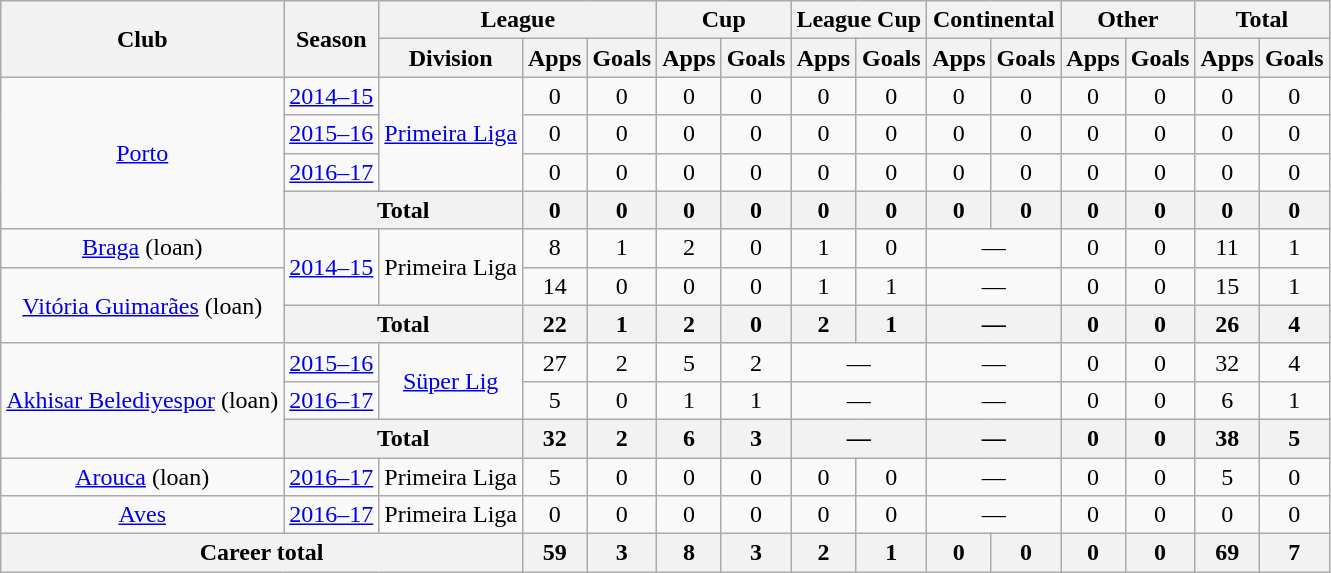<table class="wikitable" style="text-align:center">
<tr>
<th rowspan="2">Club</th>
<th rowspan="2">Season</th>
<th colspan="3">League</th>
<th colspan="2">Cup</th>
<th colspan="2">League Cup</th>
<th colspan="2">Continental</th>
<th colspan="2">Other</th>
<th colspan="2">Total</th>
</tr>
<tr>
<th>Division</th>
<th>Apps</th>
<th>Goals</th>
<th>Apps</th>
<th>Goals</th>
<th>Apps</th>
<th>Goals</th>
<th>Apps</th>
<th>Goals</th>
<th>Apps</th>
<th>Goals</th>
<th>Apps</th>
<th>Goals</th>
</tr>
<tr>
<td rowspan="4"><a href='#'>Porto</a></td>
<td><a href='#'>2014–15</a></td>
<td rowspan="3"><a href='#'>Primeira Liga</a></td>
<td>0</td>
<td>0</td>
<td>0</td>
<td>0</td>
<td>0</td>
<td>0</td>
<td>0</td>
<td>0</td>
<td>0</td>
<td>0</td>
<td>0</td>
<td>0</td>
</tr>
<tr>
<td><a href='#'>2015–16</a></td>
<td>0</td>
<td>0</td>
<td>0</td>
<td>0</td>
<td>0</td>
<td>0</td>
<td>0</td>
<td>0</td>
<td>0</td>
<td>0</td>
<td>0</td>
<td>0</td>
</tr>
<tr>
<td><a href='#'>2016–17</a></td>
<td>0</td>
<td>0</td>
<td>0</td>
<td>0</td>
<td>0</td>
<td>0</td>
<td>0</td>
<td>0</td>
<td>0</td>
<td>0</td>
<td>0</td>
<td>0</td>
</tr>
<tr>
<th colspan="2">Total</th>
<th>0</th>
<th>0</th>
<th>0</th>
<th>0</th>
<th>0</th>
<th>0</th>
<th>0</th>
<th>0</th>
<th>0</th>
<th>0</th>
<th>0</th>
<th>0</th>
</tr>
<tr>
<td rowspan="1"><a href='#'>Braga</a> (loan)</td>
<td rowspan="2"><a href='#'>2014–15</a></td>
<td rowspan="2">Primeira Liga</td>
<td>8</td>
<td>1</td>
<td>2</td>
<td>0</td>
<td>1</td>
<td>0</td>
<td colspan="2">—</td>
<td>0</td>
<td>0</td>
<td>11</td>
<td>1</td>
</tr>
<tr>
<td rowspan="2"><a href='#'>Vitória Guimarães</a> (loan)</td>
<td>14</td>
<td>0</td>
<td>0</td>
<td>0</td>
<td>1</td>
<td>1</td>
<td colspan="2">—</td>
<td>0</td>
<td>0</td>
<td>15</td>
<td>1</td>
</tr>
<tr>
<th colspan="2">Total</th>
<th>22</th>
<th>1</th>
<th>2</th>
<th>0</th>
<th>2</th>
<th>1</th>
<th colspan="2">—</th>
<th>0</th>
<th>0</th>
<th>26</th>
<th>4</th>
</tr>
<tr>
<td rowspan="3"><a href='#'>Akhisar Belediyespor</a> (loan)</td>
<td><a href='#'>2015–16</a></td>
<td rowspan="2"><a href='#'>Süper Lig</a></td>
<td>27</td>
<td>2</td>
<td>5</td>
<td>2</td>
<td colspan="2">—</td>
<td colspan="2">—</td>
<td>0</td>
<td>0</td>
<td>32</td>
<td>4</td>
</tr>
<tr>
<td><a href='#'>2016–17</a></td>
<td>5</td>
<td>0</td>
<td>1</td>
<td>1</td>
<td colspan="2">—</td>
<td colspan="2">—</td>
<td>0</td>
<td>0</td>
<td>6</td>
<td>1</td>
</tr>
<tr>
<th colspan="2">Total</th>
<th>32</th>
<th>2</th>
<th>6</th>
<th>3</th>
<th colspan="2">—</th>
<th colspan="2">—</th>
<th>0</th>
<th>0</th>
<th>38</th>
<th>5</th>
</tr>
<tr>
<td rowspan="1"><a href='#'>Arouca</a> (loan)</td>
<td><a href='#'>2016–17</a></td>
<td rowspan="1">Primeira Liga</td>
<td>5</td>
<td>0</td>
<td>0</td>
<td>0</td>
<td>0</td>
<td>0</td>
<td colspan="2">—</td>
<td>0</td>
<td>0</td>
<td>5</td>
<td>0</td>
</tr>
<tr>
<td rowspan="1"><a href='#'>Aves</a></td>
<td><a href='#'>2016–17</a></td>
<td rowspan="1">Primeira Liga</td>
<td>0</td>
<td>0</td>
<td>0</td>
<td>0</td>
<td>0</td>
<td>0</td>
<td colspan="2">—</td>
<td>0</td>
<td>0</td>
<td>0</td>
<td>0</td>
</tr>
<tr>
<th colspan="3">Career total</th>
<th>59</th>
<th>3</th>
<th>8</th>
<th>3</th>
<th>2</th>
<th>1</th>
<th>0</th>
<th>0</th>
<th>0</th>
<th>0</th>
<th>69</th>
<th>7</th>
</tr>
</table>
